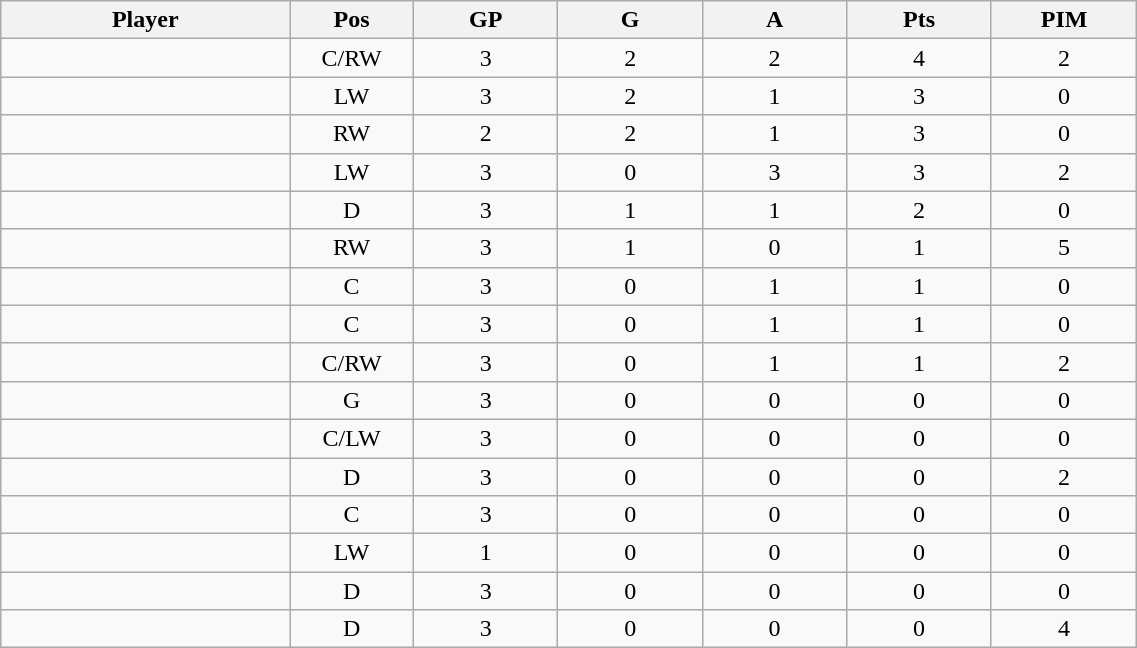<table class="wikitable sortable" width="60%">
<tr ALIGN="center">
<th bgcolor="#DDDDFF" width="10%">Player</th>
<th bgcolor="#DDDDFF" width="3%" title="Position">Pos</th>
<th bgcolor="#DDDDFF" width="5%" title="Games played">GP</th>
<th bgcolor="#DDDDFF" width="5%" title="Goals">G</th>
<th bgcolor="#DDDDFF" width="5%" title="Assists">A</th>
<th bgcolor="#DDDDFF" width="5%" title="Points">Pts</th>
<th bgcolor="#DDDDFF" width="5%" title="Penalties in Minutes">PIM</th>
</tr>
<tr align="center">
<td align="right"></td>
<td>C/RW</td>
<td>3</td>
<td>2</td>
<td>2</td>
<td>4</td>
<td>2</td>
</tr>
<tr align="center">
<td align="right"></td>
<td>LW</td>
<td>3</td>
<td>2</td>
<td>1</td>
<td>3</td>
<td>0</td>
</tr>
<tr align="center">
<td align="right"></td>
<td>RW</td>
<td>2</td>
<td>2</td>
<td>1</td>
<td>3</td>
<td>0</td>
</tr>
<tr align="center">
<td align="right"></td>
<td>LW</td>
<td>3</td>
<td>0</td>
<td>3</td>
<td>3</td>
<td>2</td>
</tr>
<tr align="center">
<td align="right"></td>
<td>D</td>
<td>3</td>
<td>1</td>
<td>1</td>
<td>2</td>
<td>0</td>
</tr>
<tr align="center">
<td align="right"></td>
<td>RW</td>
<td>3</td>
<td>1</td>
<td>0</td>
<td>1</td>
<td>5</td>
</tr>
<tr align="center">
<td align="right"></td>
<td>C</td>
<td>3</td>
<td>0</td>
<td>1</td>
<td>1</td>
<td>0</td>
</tr>
<tr align="center">
<td align="right"></td>
<td>C</td>
<td>3</td>
<td>0</td>
<td>1</td>
<td>1</td>
<td>0</td>
</tr>
<tr align="center">
<td align="right"></td>
<td>C/RW</td>
<td>3</td>
<td>0</td>
<td>1</td>
<td>1</td>
<td>2</td>
</tr>
<tr align="center">
<td align="right"></td>
<td>G</td>
<td>3</td>
<td>0</td>
<td>0</td>
<td>0</td>
<td>0</td>
</tr>
<tr align="center">
<td align="right"></td>
<td>C/LW</td>
<td>3</td>
<td>0</td>
<td>0</td>
<td>0</td>
<td>0</td>
</tr>
<tr align="center">
<td align="right"></td>
<td>D</td>
<td>3</td>
<td>0</td>
<td>0</td>
<td>0</td>
<td>2</td>
</tr>
<tr align="center">
<td align="right"></td>
<td>C</td>
<td>3</td>
<td>0</td>
<td>0</td>
<td>0</td>
<td>0</td>
</tr>
<tr align="center">
<td align="right"></td>
<td>LW</td>
<td>1</td>
<td>0</td>
<td>0</td>
<td>0</td>
<td>0</td>
</tr>
<tr align="center">
<td align="right"></td>
<td>D</td>
<td>3</td>
<td>0</td>
<td>0</td>
<td>0</td>
<td>0</td>
</tr>
<tr align="center">
<td align="right"></td>
<td>D</td>
<td>3</td>
<td>0</td>
<td>0</td>
<td>0</td>
<td>4</td>
</tr>
</table>
